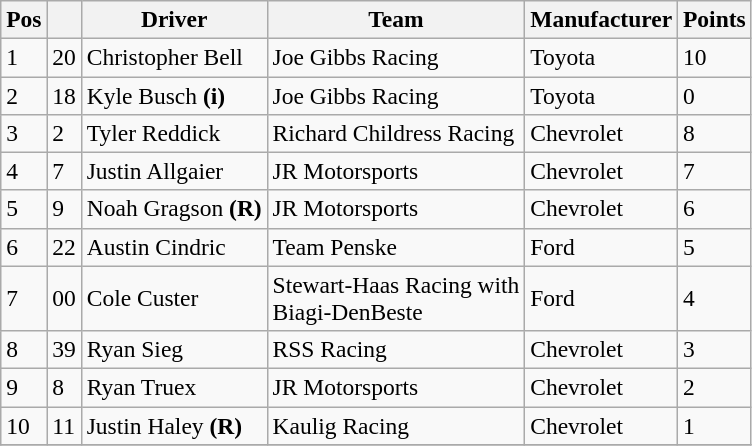<table class="wikitable" style="font-size:98%">
<tr>
<th>Pos</th>
<th></th>
<th>Driver</th>
<th>Team</th>
<th>Manufacturer</th>
<th>Points</th>
</tr>
<tr>
<td>1</td>
<td>20</td>
<td>Christopher Bell</td>
<td>Joe Gibbs Racing</td>
<td>Toyota</td>
<td>10</td>
</tr>
<tr>
<td>2</td>
<td>18</td>
<td>Kyle Busch <strong>(i)</strong></td>
<td>Joe Gibbs Racing</td>
<td>Toyota</td>
<td>0</td>
</tr>
<tr>
<td>3</td>
<td>2</td>
<td>Tyler Reddick</td>
<td>Richard Childress Racing</td>
<td>Chevrolet</td>
<td>8</td>
</tr>
<tr>
<td>4</td>
<td>7</td>
<td>Justin Allgaier</td>
<td>JR Motorsports</td>
<td>Chevrolet</td>
<td>7</td>
</tr>
<tr>
<td>5</td>
<td>9</td>
<td>Noah Gragson <strong>(R)</strong></td>
<td>JR Motorsports</td>
<td>Chevrolet</td>
<td>6</td>
</tr>
<tr>
<td>6</td>
<td>22</td>
<td>Austin Cindric</td>
<td>Team Penske</td>
<td>Ford</td>
<td>5</td>
</tr>
<tr>
<td>7</td>
<td>00</td>
<td>Cole Custer</td>
<td>Stewart-Haas Racing with<br>Biagi-DenBeste</td>
<td>Ford</td>
<td>4</td>
</tr>
<tr>
<td>8</td>
<td>39</td>
<td>Ryan Sieg</td>
<td>RSS Racing</td>
<td>Chevrolet</td>
<td>3</td>
</tr>
<tr>
<td>9</td>
<td>8</td>
<td>Ryan Truex</td>
<td>JR Motorsports</td>
<td>Chevrolet</td>
<td>2</td>
</tr>
<tr>
<td>10</td>
<td>11</td>
<td>Justin Haley <strong>(R)</strong></td>
<td>Kaulig Racing</td>
<td>Chevrolet</td>
<td>1</td>
</tr>
<tr>
</tr>
</table>
